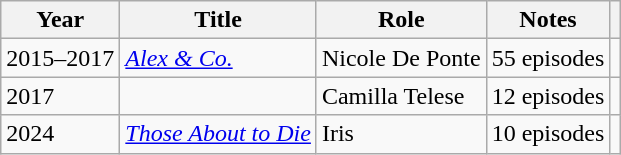<table class="wikitable sortable">
<tr>
<th>Year</th>
<th>Title</th>
<th>Role</th>
<th class="unsortable">Notes</th>
<th class="unsortable"></th>
</tr>
<tr>
<td>2015–2017</td>
<td><em><a href='#'>Alex & Co.</a></em></td>
<td>Nicole De Ponte</td>
<td>55 episodes</td>
<td></td>
</tr>
<tr>
<td>2017</td>
<td><em></em></td>
<td>Camilla Telese</td>
<td>12 episodes</td>
<td></td>
</tr>
<tr>
<td>2024</td>
<td><em><a href='#'>Those About to Die</a></em></td>
<td>Iris</td>
<td>10 episodes</td>
<td></td>
</tr>
</table>
